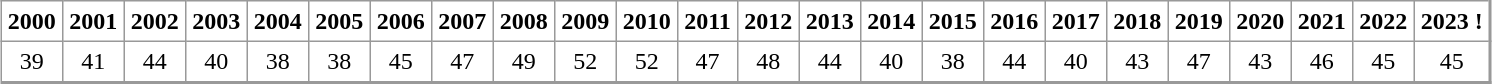<table align="center" rules="all" cellspacing="0" cellpadding="4" style="border: 1px solid #999; border-right: 2px solid #999; border-bottom:2px solid #999">
<tr>
<th>2000</th>
<th>2001</th>
<th>2002</th>
<th>2003</th>
<th>2004</th>
<th>2005</th>
<th>2006</th>
<th>2007</th>
<th>2008</th>
<th>2009</th>
<th>2010</th>
<th>2011</th>
<th>2012</th>
<th>2013</th>
<th>2014</th>
<th>2015</th>
<th>2016</th>
<th>2017</th>
<th>2018</th>
<th>2019</th>
<th>2020</th>
<th>2021</th>
<th>2022</th>
<th>2023 !</th>
</tr>
<tr>
<td align=center>39</td>
<td align=center>41</td>
<td align=center>44</td>
<td align=center>40</td>
<td align=center>38</td>
<td align=center>38</td>
<td align=center>45</td>
<td align=center>47</td>
<td align=center>49</td>
<td align=center>52</td>
<td align=center>52</td>
<td align=center>47</td>
<td align=center>48</td>
<td align=center>44</td>
<td align=center>40</td>
<td align=center>38</td>
<td align=center>44</td>
<td align=center>40</td>
<td align=center>43</td>
<td align=center>47</td>
<td align=center>43</td>
<td align=center>46</td>
<td align=center>45</td>
<td align=center>45</td>
</tr>
</table>
